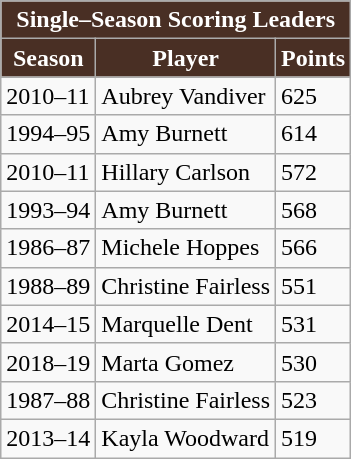<table class="wikitable" style="float:left; margin-right:1em">
<tr>
<th style="background:#492f24; color:white;" colspan=6>Single–Season Scoring Leaders</th>
</tr>
<tr>
<th style="background:#492f24; color:white">Season</th>
<th style="background:#492f24; color:white">Player</th>
<th style="background:#492f24; color:white">Points</th>
</tr>
<tr>
<td>2010–11</td>
<td>Aubrey Vandiver</td>
<td>625</td>
</tr>
<tr>
<td>1994–95</td>
<td>Amy Burnett</td>
<td>614</td>
</tr>
<tr>
<td>2010–11</td>
<td>Hillary Carlson</td>
<td>572</td>
</tr>
<tr>
<td>1993–94</td>
<td>Amy Burnett</td>
<td>568</td>
</tr>
<tr>
<td>1986–87</td>
<td>Michele Hoppes</td>
<td>566</td>
</tr>
<tr>
<td>1988–89</td>
<td>Christine Fairless</td>
<td>551</td>
</tr>
<tr>
<td>2014–15</td>
<td>Marquelle Dent</td>
<td>531</td>
</tr>
<tr>
<td>2018–19</td>
<td>Marta Gomez</td>
<td>530</td>
</tr>
<tr>
<td>1987–88</td>
<td>Christine Fairless</td>
<td>523</td>
</tr>
<tr>
<td>2013–14</td>
<td>Kayla Woodward</td>
<td>519</td>
</tr>
</table>
